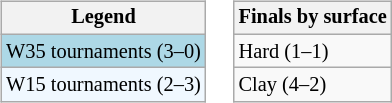<table>
<tr valign=top>
<td><br><table class="wikitable" style=font-size:85%;>
<tr>
<th>Legend</th>
</tr>
<tr style="background:lightblue;">
<td>W35 tournaments (3–0)</td>
</tr>
<tr style="background:#f0f8ff;">
<td>W15 tournaments (2–3)</td>
</tr>
</table>
</td>
<td><br><table class="wikitable" style="font-size:85%">
<tr>
<th>Finals by surface</th>
</tr>
<tr>
<td>Hard (1–1)</td>
</tr>
<tr>
<td>Clay (4–2)</td>
</tr>
</table>
</td>
</tr>
</table>
